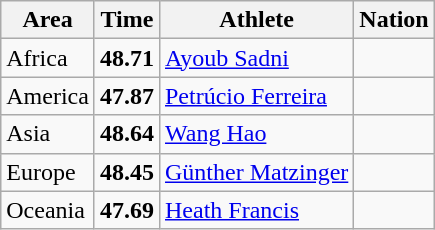<table class="wikitable">
<tr>
<th>Area</th>
<th>Time</th>
<th>Athlete</th>
<th>Nation</th>
</tr>
<tr>
<td>Africa</td>
<td><strong>48.71</strong></td>
<td><a href='#'>Ayoub Sadni</a></td>
<td></td>
</tr>
<tr>
<td>America</td>
<td><strong>47.87</strong></td>
<td><a href='#'>Petrúcio Ferreira</a></td>
<td></td>
</tr>
<tr>
<td>Asia</td>
<td><strong>48.64</strong></td>
<td><a href='#'>Wang Hao</a></td>
<td></td>
</tr>
<tr>
<td>Europe</td>
<td><strong>48.45</strong></td>
<td><a href='#'>Günther Matzinger</a></td>
<td></td>
</tr>
<tr>
<td>Oceania</td>
<td><strong>47.69</strong> </td>
<td><a href='#'>Heath Francis</a></td>
<td></td>
</tr>
</table>
